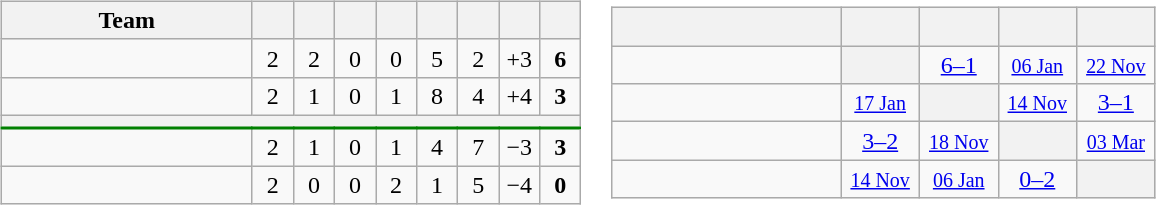<table>
<tr>
<td><br><table class="wikitable" style="text-align:center;">
<tr>
<th width=160>Team</th>
<th width=20></th>
<th width=20></th>
<th width=20></th>
<th width=20></th>
<th width=20></th>
<th width=20></th>
<th width=20></th>
<th width=20></th>
</tr>
<tr bgcolor=>
<td align="left"></td>
<td>2</td>
<td>2</td>
<td>0</td>
<td>0</td>
<td>5</td>
<td>2</td>
<td>+3</td>
<td><strong>6</strong></td>
</tr>
<tr>
<td align="left"></td>
<td>2</td>
<td>1</td>
<td>0</td>
<td>1</td>
<td>8</td>
<td>4</td>
<td>+4</td>
<td><strong>3</strong></td>
</tr>
<tr>
<th colspan=9 style="border-bottom:2px solid green"></th>
</tr>
<tr>
<td align="left"></td>
<td>2</td>
<td>1</td>
<td>0</td>
<td>1</td>
<td>4</td>
<td>7</td>
<td>−3</td>
<td><strong>3</strong></td>
</tr>
<tr>
<td align="left"></td>
<td>2</td>
<td>0</td>
<td>0</td>
<td>2</td>
<td>1</td>
<td>5</td>
<td>−4</td>
<td><strong>0</strong></td>
</tr>
</table>
</td>
<td><br><table class="wikitable" style="text-align:center">
<tr>
<th width="145"> </th>
<th width="45"></th>
<th width="45"></th>
<th width="45"></th>
<th width="45"></th>
</tr>
<tr>
<td style="text-align:right;"></td>
<th></th>
<td><a href='#'>6–1</a></td>
<td><a href='#'><small>06 Jan</small></a></td>
<td><a href='#'><small>22 Nov</small></a></td>
</tr>
<tr>
<td style="text-align:right;"></td>
<td><a href='#'><small>17 Jan</small></a></td>
<th></th>
<td><a href='#'><small>14 Nov</small></a></td>
<td><a href='#'>3–1</a></td>
</tr>
<tr>
<td style="text-align:right;"></td>
<td><a href='#'>3–2</a></td>
<td><a href='#'><small>18 Nov</small></a></td>
<th></th>
<td><a href='#'><small>03 Mar</small></a></td>
</tr>
<tr>
<td style="text-align:right;"></td>
<td><a href='#'><small>14 Nov</small></a></td>
<td><a href='#'><small>06 Jan</small></a></td>
<td><a href='#'>0–2</a></td>
<th></th>
</tr>
</table>
</td>
</tr>
</table>
